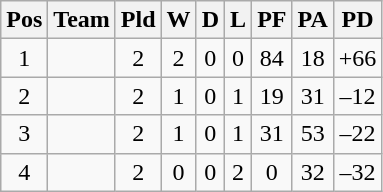<table class="wikitable" style="text-align: center;">
<tr>
<th>Pos</th>
<th>Team</th>
<th>Pld</th>
<th>W</th>
<th>D</th>
<th>L</th>
<th>PF</th>
<th>PA</th>
<th>PD</th>
</tr>
<tr>
<td>1</td>
<td align="left"></td>
<td>2</td>
<td>2</td>
<td>0</td>
<td>0</td>
<td>84</td>
<td>18</td>
<td>+66</td>
</tr>
<tr>
<td>2</td>
<td align="left"></td>
<td>2</td>
<td>1</td>
<td>0</td>
<td>1</td>
<td>19</td>
<td>31</td>
<td>–12</td>
</tr>
<tr>
<td>3</td>
<td align="left"></td>
<td>2</td>
<td>1</td>
<td>0</td>
<td>1</td>
<td>31</td>
<td>53</td>
<td>–22</td>
</tr>
<tr>
<td>4</td>
<td align="left"></td>
<td>2</td>
<td>0</td>
<td>0</td>
<td>2</td>
<td>0</td>
<td>32</td>
<td>–32</td>
</tr>
</table>
